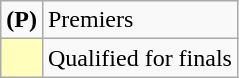<table class=wikitable>
<tr>
<td><strong>(P)</strong></td>
<td>Premiers</td>
</tr>
<tr>
<td bgcolor=FFFFBB></td>
<td>Qualified for finals</td>
</tr>
</table>
